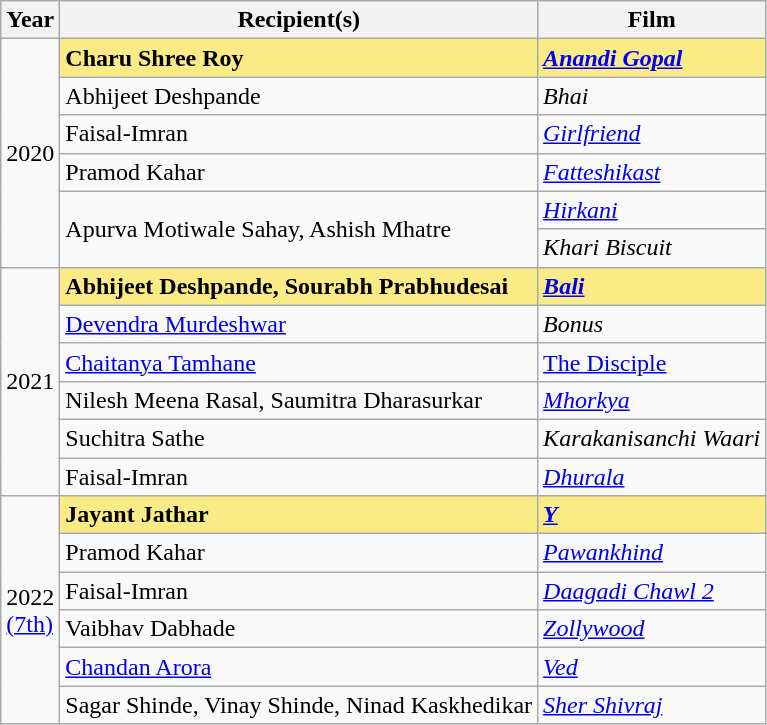<table class="wikitable">
<tr>
<th>Year</th>
<th>Recipient(s)</th>
<th>Film</th>
</tr>
<tr>
<td rowspan="6">2020</td>
<td style="background:#FAEB86;"><strong>Charu Shree Roy</strong></td>
<td style="background:#FAEB86;"><strong><em><a href='#'>Anandi Gopal</a></em></strong></td>
</tr>
<tr>
<td>Abhijeet Deshpande</td>
<td><em>Bhai</em></td>
</tr>
<tr>
<td>Faisal-Imran</td>
<td><a href='#'><em>Girlfriend</em></a></td>
</tr>
<tr>
<td>Pramod Kahar</td>
<td><em><a href='#'>Fatteshikast</a></em></td>
</tr>
<tr>
<td rowspan="2">Apurva Motiwale Sahay, Ashish Mhatre</td>
<td><em><a href='#'>Hirkani</a></em></td>
</tr>
<tr>
<td><em>Khari Biscuit</em></td>
</tr>
<tr>
<td rowspan="6">2021</td>
<td style="background:#FAEB86;"><strong>Abhijeet Deshpande, Sourabh Prabhudesai</strong></td>
<td style="background:#FAEB86;"><strong><em><a href='#'>Bali</a></em></strong></td>
</tr>
<tr>
<td><a href='#'>Devendra Murdeshwar</a></td>
<td><em>Bonus</em></td>
</tr>
<tr>
<td><a href='#'>Chaitanya Tamhane</a></td>
<td><a href='#'>The Disciple</a></td>
</tr>
<tr>
<td>Nilesh Meena Rasal, Saumitra Dharasurkar</td>
<td><em><a href='#'>Mhorkya</a></em></td>
</tr>
<tr>
<td>Suchitra Sathe</td>
<td><em>Karakanisanchi Waari</em></td>
</tr>
<tr>
<td>Faisal-Imran</td>
<td><em><a href='#'>Dhurala</a></em></td>
</tr>
<tr>
<td rowspan="6">2022<br><a href='#'>(7th)</a></td>
<td style="background:#FAEB86;"><strong>Jayant Jathar</strong></td>
<td style="background:#FAEB86;"><strong><em><a href='#'>Y</a></em></strong></td>
</tr>
<tr>
<td>Pramod Kahar</td>
<td><em><a href='#'>Pawankhind</a></em></td>
</tr>
<tr>
<td>Faisal-Imran</td>
<td><em><a href='#'>Daagadi Chawl 2</a></em></td>
</tr>
<tr>
<td>Vaibhav Dabhade</td>
<td><em><a href='#'>Zollywood</a></em></td>
</tr>
<tr>
<td><a href='#'>Chandan Arora</a></td>
<td><a href='#'><em>Ved</em></a></td>
</tr>
<tr>
<td>Sagar Shinde, Vinay Shinde, Ninad Kaskhedikar</td>
<td><em><a href='#'>Sher Shivraj</a></em></td>
</tr>
</table>
